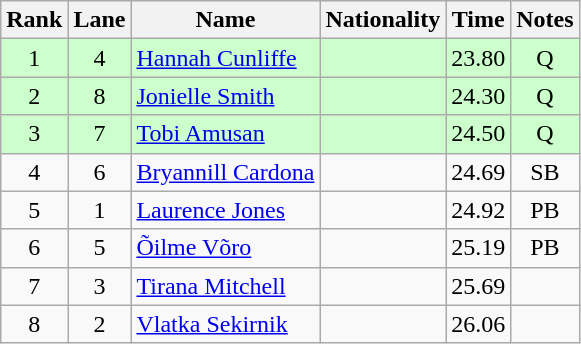<table class="wikitable sortable" style="text-align:center">
<tr>
<th>Rank</th>
<th>Lane</th>
<th>Name</th>
<th>Nationality</th>
<th>Time</th>
<th>Notes</th>
</tr>
<tr bgcolor=ccffcc>
<td>1</td>
<td>4</td>
<td align=left><a href='#'>Hannah Cunliffe</a></td>
<td align=left></td>
<td>23.80</td>
<td>Q</td>
</tr>
<tr bgcolor=ccffcc>
<td>2</td>
<td>8</td>
<td align=left><a href='#'>Jonielle Smith</a></td>
<td align=left></td>
<td>24.30</td>
<td>Q</td>
</tr>
<tr bgcolor=ccffcc>
<td>3</td>
<td>7</td>
<td align=left><a href='#'>Tobi Amusan</a></td>
<td align=left></td>
<td>24.50</td>
<td>Q</td>
</tr>
<tr>
<td>4</td>
<td>6</td>
<td align=left><a href='#'>Bryannill Cardona</a></td>
<td align=left></td>
<td>24.69</td>
<td>SB</td>
</tr>
<tr>
<td>5</td>
<td>1</td>
<td align=left><a href='#'>Laurence Jones</a></td>
<td align=left></td>
<td>24.92</td>
<td>PB</td>
</tr>
<tr>
<td>6</td>
<td>5</td>
<td align=left><a href='#'>Õilme Võro</a></td>
<td align=left></td>
<td>25.19</td>
<td>PB</td>
</tr>
<tr>
<td>7</td>
<td>3</td>
<td align=left><a href='#'>Tirana Mitchell</a></td>
<td align=left></td>
<td>25.69</td>
<td></td>
</tr>
<tr>
<td>8</td>
<td>2</td>
<td align=left><a href='#'>Vlatka Sekirnik</a></td>
<td align=left></td>
<td>26.06</td>
<td></td>
</tr>
</table>
